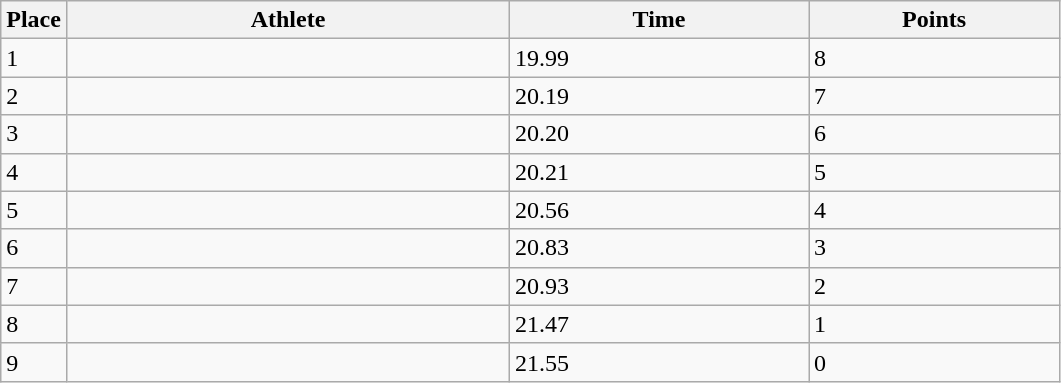<table class=wikitable>
<tr>
<th>Place</th>
<th style="width:18em">Athlete</th>
<th style="width:12em">Time</th>
<th style="width:10em">Points</th>
</tr>
<tr>
<td>1</td>
<td></td>
<td>19.99</td>
<td>8</td>
</tr>
<tr>
<td>2</td>
<td></td>
<td>20.19</td>
<td>7</td>
</tr>
<tr>
<td>3</td>
<td></td>
<td>20.20</td>
<td>6</td>
</tr>
<tr>
<td>4</td>
<td></td>
<td>20.21</td>
<td>5</td>
</tr>
<tr>
<td>5</td>
<td></td>
<td>20.56</td>
<td>4</td>
</tr>
<tr>
<td>6</td>
<td></td>
<td>20.83</td>
<td>3</td>
</tr>
<tr>
<td>7</td>
<td></td>
<td>20.93</td>
<td>2</td>
</tr>
<tr>
<td>8</td>
<td></td>
<td>21.47 </td>
<td>1</td>
</tr>
<tr>
<td>9</td>
<td></td>
<td>21.55 </td>
<td>0</td>
</tr>
</table>
